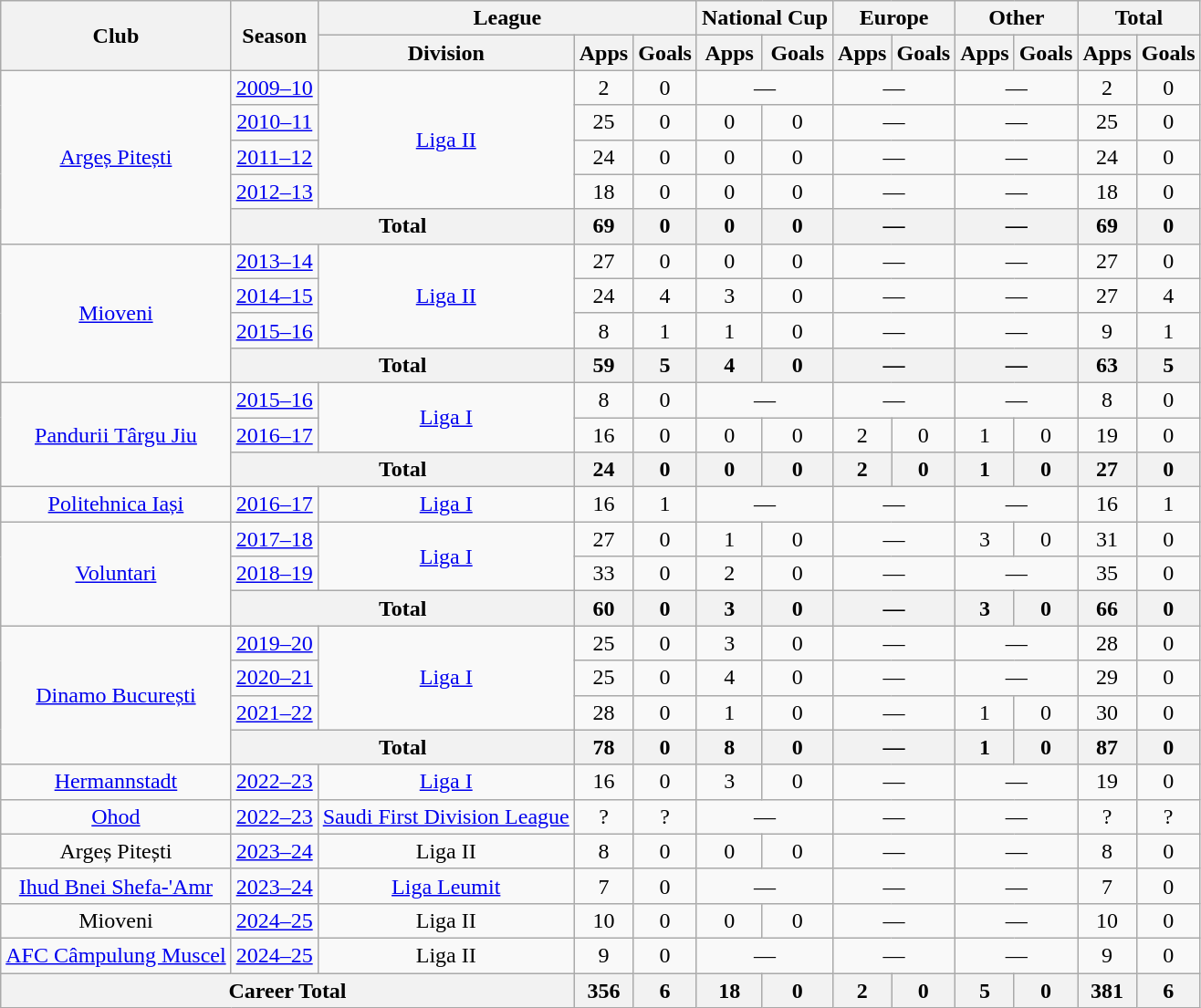<table class=wikitable style=text-align:center>
<tr>
<th rowspan=2>Club</th>
<th rowspan=2>Season</th>
<th colspan=3>League</th>
<th colspan=2>National Cup</th>
<th colspan=2>Europe</th>
<th colspan=2>Other</th>
<th colspan=2>Total</th>
</tr>
<tr>
<th>Division</th>
<th>Apps</th>
<th>Goals</th>
<th>Apps</th>
<th>Goals</th>
<th>Apps</th>
<th>Goals</th>
<th>Apps</th>
<th>Goals</th>
<th>Apps</th>
<th>Goals</th>
</tr>
<tr>
<td rowspan="5"><a href='#'>Argeș Pitești</a></td>
<td><a href='#'>2009–10</a></td>
<td rowspan="4"><a href='#'>Liga II</a></td>
<td>2</td>
<td>0</td>
<td colspan="2">—</td>
<td colspan="2">—</td>
<td colspan="2">—</td>
<td>2</td>
<td>0</td>
</tr>
<tr>
<td><a href='#'>2010–11</a></td>
<td>25</td>
<td>0</td>
<td>0</td>
<td>0</td>
<td colspan="2">—</td>
<td colspan="2">—</td>
<td>25</td>
<td>0</td>
</tr>
<tr>
<td><a href='#'>2011–12</a></td>
<td>24</td>
<td>0</td>
<td>0</td>
<td>0</td>
<td colspan="2">—</td>
<td colspan="2">—</td>
<td>24</td>
<td>0</td>
</tr>
<tr>
<td><a href='#'>2012–13</a></td>
<td>18</td>
<td>0</td>
<td>0</td>
<td>0</td>
<td colspan="2">—</td>
<td colspan="2">—</td>
<td>18</td>
<td>0</td>
</tr>
<tr>
<th colspan="2">Total</th>
<th>69</th>
<th>0</th>
<th>0</th>
<th>0</th>
<th colspan="2">—</th>
<th colspan="2">—</th>
<th>69</th>
<th>0</th>
</tr>
<tr>
<td rowspan="4"><a href='#'>Mioveni</a></td>
<td><a href='#'>2013–14</a></td>
<td rowspan="3"><a href='#'>Liga II</a></td>
<td>27</td>
<td>0</td>
<td>0</td>
<td>0</td>
<td colspan="2">—</td>
<td colspan="2">—</td>
<td>27</td>
<td>0</td>
</tr>
<tr>
<td><a href='#'>2014–15</a></td>
<td>24</td>
<td>4</td>
<td>3</td>
<td>0</td>
<td colspan="2">—</td>
<td colspan="2">—</td>
<td>27</td>
<td>4</td>
</tr>
<tr>
<td><a href='#'>2015–16</a></td>
<td>8</td>
<td>1</td>
<td>1</td>
<td>0</td>
<td colspan="2">—</td>
<td colspan="2">—</td>
<td>9</td>
<td>1</td>
</tr>
<tr>
<th colspan="2">Total</th>
<th>59</th>
<th>5</th>
<th>4</th>
<th>0</th>
<th colspan="2">—</th>
<th colspan="2">—</th>
<th>63</th>
<th>5</th>
</tr>
<tr>
<td rowspan="3"><a href='#'>Pandurii Târgu Jiu</a></td>
<td><a href='#'>2015–16</a></td>
<td rowspan="2"><a href='#'>Liga I</a></td>
<td>8</td>
<td>0</td>
<td colspan="2">—</td>
<td colspan="2">—</td>
<td colspan="2">—</td>
<td>8</td>
<td>0</td>
</tr>
<tr>
<td><a href='#'>2016–17</a></td>
<td>16</td>
<td>0</td>
<td>0</td>
<td>0</td>
<td>2</td>
<td>0</td>
<td>1</td>
<td>0</td>
<td>19</td>
<td>0</td>
</tr>
<tr>
<th colspan="2">Total</th>
<th>24</th>
<th>0</th>
<th>0</th>
<th>0</th>
<th>2</th>
<th>0</th>
<th>1</th>
<th>0</th>
<th>27</th>
<th>0</th>
</tr>
<tr>
<td><a href='#'>Politehnica Iași</a></td>
<td><a href='#'>2016–17</a></td>
<td rowspan="1"><a href='#'>Liga I</a></td>
<td>16</td>
<td>1</td>
<td colspan="2">—</td>
<td colspan="2">—</td>
<td colspan="2">—</td>
<td>16</td>
<td>1</td>
</tr>
<tr>
<td rowspan="3"><a href='#'>Voluntari</a></td>
<td><a href='#'>2017–18</a></td>
<td rowspan="2"><a href='#'>Liga I</a></td>
<td>27</td>
<td>0</td>
<td>1</td>
<td>0</td>
<td colspan="2">—</td>
<td>3</td>
<td>0</td>
<td>31</td>
<td>0</td>
</tr>
<tr>
<td><a href='#'>2018–19</a></td>
<td>33</td>
<td>0</td>
<td>2</td>
<td>0</td>
<td colspan="2">—</td>
<td colspan="2">—</td>
<td>35</td>
<td>0</td>
</tr>
<tr>
<th colspan="2">Total</th>
<th>60</th>
<th>0</th>
<th>3</th>
<th>0</th>
<th colspan="2">—</th>
<th>3</th>
<th>0</th>
<th>66</th>
<th>0</th>
</tr>
<tr>
<td rowspan="4"><a href='#'>Dinamo București</a></td>
<td><a href='#'>2019–20</a></td>
<td rowspan="3"><a href='#'>Liga I</a></td>
<td>25</td>
<td>0</td>
<td>3</td>
<td>0</td>
<td colspan="2">—</td>
<td colspan="2">—</td>
<td>28</td>
<td>0</td>
</tr>
<tr>
<td><a href='#'>2020–21</a></td>
<td>25</td>
<td>0</td>
<td>4</td>
<td>0</td>
<td colspan="2">—</td>
<td colspan="2">—</td>
<td>29</td>
<td>0</td>
</tr>
<tr>
<td><a href='#'>2021–22</a></td>
<td>28</td>
<td>0</td>
<td>1</td>
<td>0</td>
<td colspan="2">—</td>
<td>1</td>
<td>0</td>
<td>30</td>
<td>0</td>
</tr>
<tr>
<th colspan="2">Total</th>
<th>78</th>
<th>0</th>
<th>8</th>
<th>0</th>
<th colspan="2">—</th>
<th>1</th>
<th>0</th>
<th>87</th>
<th>0</th>
</tr>
<tr>
<td><a href='#'>Hermannstadt</a></td>
<td><a href='#'>2022–23</a></td>
<td rowspan="1"><a href='#'>Liga I</a></td>
<td>16</td>
<td>0</td>
<td>3</td>
<td>0</td>
<td colspan="2">—</td>
<td colspan="2">—</td>
<td>19</td>
<td>0</td>
</tr>
<tr>
<td><a href='#'>Ohod</a></td>
<td><a href='#'>2022–23</a></td>
<td rowspan="1"><a href='#'>Saudi First Division League</a></td>
<td>?</td>
<td>?</td>
<td colspan="2">—</td>
<td colspan="2">—</td>
<td colspan="2">—</td>
<td>?</td>
<td>?</td>
</tr>
<tr>
<td>Argeș Pitești</td>
<td><a href='#'>2023–24</a></td>
<td rowspan="1">Liga II</td>
<td>8</td>
<td>0</td>
<td>0</td>
<td>0</td>
<td colspan="2">—</td>
<td colspan="2">—</td>
<td>8</td>
<td>0</td>
</tr>
<tr>
<td><a href='#'>Ihud Bnei Shefa-'Amr</a></td>
<td><a href='#'>2023–24</a></td>
<td rowspan="1"><a href='#'>Liga Leumit</a></td>
<td>7</td>
<td>0</td>
<td colspan="2">—</td>
<td colspan="2">—</td>
<td colspan="2">—</td>
<td>7</td>
<td>0</td>
</tr>
<tr>
<td>Mioveni</td>
<td><a href='#'>2024–25</a></td>
<td rowspan="1">Liga II</td>
<td>10</td>
<td>0</td>
<td>0</td>
<td>0</td>
<td colspan="2">—</td>
<td colspan="2">—</td>
<td>10</td>
<td>0</td>
</tr>
<tr>
<td><a href='#'>AFC Câmpulung Muscel</a></td>
<td><a href='#'>2024–25</a></td>
<td rowspan="1">Liga II</td>
<td>9</td>
<td>0</td>
<td colspan="2">—</td>
<td colspan="2">—</td>
<td colspan="2">—</td>
<td>9</td>
<td>0</td>
</tr>
<tr>
<th colspan="3">Career Total</th>
<th>356</th>
<th>6</th>
<th>18</th>
<th>0</th>
<th>2</th>
<th>0</th>
<th>5</th>
<th>0</th>
<th>381</th>
<th>6</th>
</tr>
</table>
